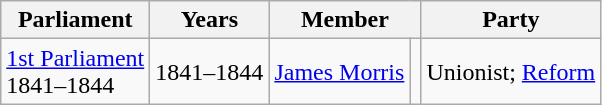<table class="wikitable">
<tr>
<th>Parliament</th>
<th>Years</th>
<th colspan="2">Member</th>
<th>Party</th>
</tr>
<tr>
<td><a href='#'>1st Parliament</a><br>1841–1844</td>
<td>1841–1844</td>
<td><a href='#'>James Morris</a></td>
<td></td>
<td>Unionist;  <a href='#'>Reform</a></td>
</tr>
</table>
